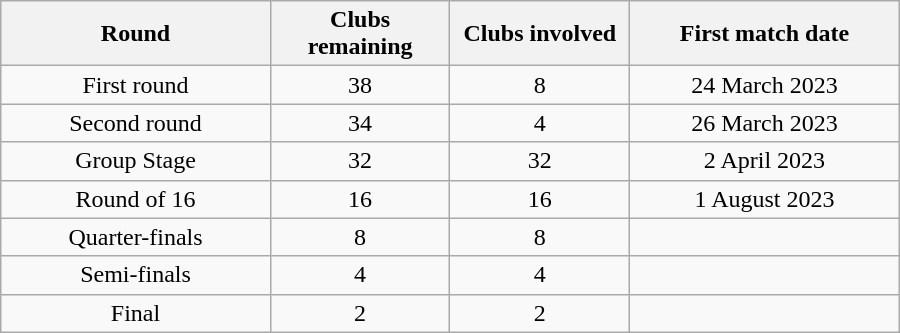<table class="wikitable" style="text-align: center; font-size: 100%; width: 600px;">
<tr>
<th width=30%>Round</th>
<th width=20%>Clubs remaining</th>
<th width=20%>Clubs involved</th>
<th width=30%>First match date</th>
</tr>
<tr>
<td align="center">First round</td>
<td align=center>38</td>
<td align=center>8</td>
<td align=center>24 March 2023</td>
</tr>
<tr>
<td align="center">Second round</td>
<td align=center>34</td>
<td align=center>4</td>
<td align=center>26 March 2023</td>
</tr>
<tr>
<td align="center">Group Stage</td>
<td align=center>32</td>
<td align=center>32</td>
<td align=center>2 April 2023</td>
</tr>
<tr>
<td align="center">Round of 16</td>
<td align=center>16</td>
<td align=center>16</td>
<td align=center>1 August 2023</td>
</tr>
<tr>
<td align="center">Quarter-finals</td>
<td align=center>8</td>
<td align=center>8</td>
<td align=center></td>
</tr>
<tr>
<td align="center">Semi-finals</td>
<td align=center>4</td>
<td align=center>4</td>
<td align=center></td>
</tr>
<tr>
<td align="center">Final</td>
<td align=center>2</td>
<td align=center>2</td>
<td align=center></td>
</tr>
</table>
